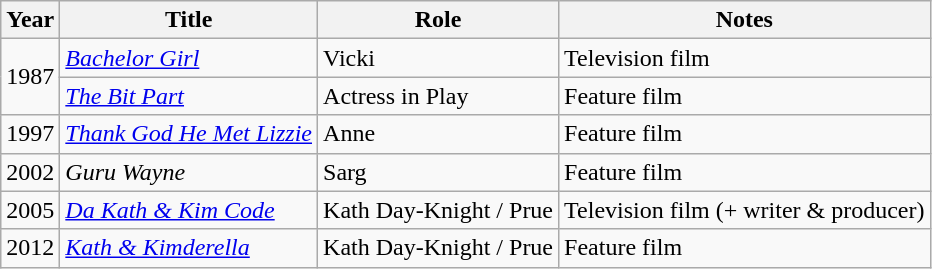<table class="wikitable sortable">
<tr>
<th>Year</th>
<th>Title</th>
<th>Role</th>
<th>Notes</th>
</tr>
<tr>
<td rowspan="2">1987</td>
<td><em><a href='#'>Bachelor Girl</a></em></td>
<td>Vicki</td>
<td>Television film</td>
</tr>
<tr>
<td><em><a href='#'>The Bit Part</a></em></td>
<td>Actress in Play</td>
<td>Feature film</td>
</tr>
<tr>
<td>1997</td>
<td><em><a href='#'>Thank God He Met Lizzie</a></em></td>
<td>Anne</td>
<td>Feature film</td>
</tr>
<tr>
<td>2002</td>
<td><em>Guru Wayne</em></td>
<td>Sarg</td>
<td>Feature film</td>
</tr>
<tr>
<td>2005</td>
<td><em><a href='#'>Da Kath & Kim Code</a></em></td>
<td>Kath Day-Knight / Prue</td>
<td>Television film (+ writer & producer)</td>
</tr>
<tr>
<td>2012</td>
<td><em><a href='#'>Kath & Kimderella</a></em></td>
<td>Kath Day-Knight / Prue</td>
<td>Feature film</td>
</tr>
</table>
